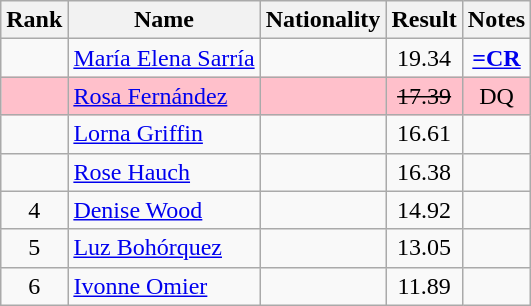<table class="wikitable sortable" style="text-align:center">
<tr>
<th>Rank</th>
<th>Name</th>
<th>Nationality</th>
<th>Result</th>
<th>Notes</th>
</tr>
<tr>
<td></td>
<td align=left><a href='#'>María Elena Sarría</a></td>
<td align=left></td>
<td>19.34</td>
<td><strong><a href='#'>=CR</a></strong></td>
</tr>
<tr bgcolor=pink>
<td><s></s></td>
<td align=left><a href='#'>Rosa Fernández</a></td>
<td align=left></td>
<td><s>17.39</s></td>
<td>DQ</td>
</tr>
<tr>
<td></td>
<td align=left><a href='#'>Lorna Griffin</a></td>
<td align=left></td>
<td>16.61</td>
<td></td>
</tr>
<tr>
<td></td>
<td align=left><a href='#'>Rose Hauch</a></td>
<td align=left></td>
<td>16.38</td>
<td></td>
</tr>
<tr>
<td>4</td>
<td align=left><a href='#'>Denise Wood</a></td>
<td align=left></td>
<td>14.92</td>
<td></td>
</tr>
<tr>
<td>5</td>
<td align=left><a href='#'>Luz Bohórquez</a></td>
<td align=left></td>
<td>13.05</td>
<td></td>
</tr>
<tr>
<td>6</td>
<td align=left><a href='#'>Ivonne Omier</a></td>
<td align=left></td>
<td>11.89</td>
<td></td>
</tr>
</table>
